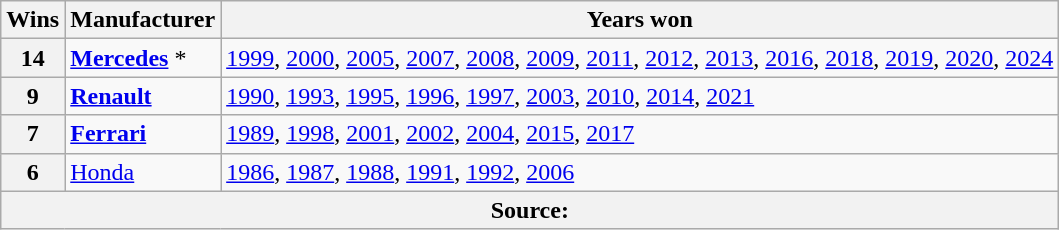<table class="wikitable">
<tr>
<th>Wins</th>
<th>Manufacturer</th>
<th>Years won</th>
</tr>
<tr>
<th>14</th>
<td> <strong><a href='#'>Mercedes</a></strong> *</td>
<td><a href='#'>1999</a>, <a href='#'>2000</a>, <a href='#'>2005</a>, <a href='#'>2007</a>, <a href='#'>2008</a>, <a href='#'>2009</a>, <a href='#'>2011</a>, <a href='#'>2012</a>, <a href='#'>2013</a>, <a href='#'>2016</a>, <a href='#'>2018</a>, <a href='#'>2019</a>, <a href='#'>2020</a>, <a href='#'>2024</a></td>
</tr>
<tr>
<th>9</th>
<td> <strong><a href='#'>Renault</a></strong></td>
<td><a href='#'>1990</a>, <a href='#'>1993</a>, <a href='#'>1995</a>, <a href='#'>1996</a>, <a href='#'>1997</a>, <a href='#'>2003</a>, <a href='#'>2010</a>, <a href='#'>2014</a>, <a href='#'>2021</a></td>
</tr>
<tr>
<th>7</th>
<td> <strong><a href='#'>Ferrari</a></strong></td>
<td><a href='#'>1989</a>, <a href='#'>1998</a>, <a href='#'>2001</a>, <a href='#'>2002</a>, <a href='#'>2004</a>, <a href='#'>2015</a>, <a href='#'>2017</a></td>
</tr>
<tr>
<th>6</th>
<td> <a href='#'>Honda</a></td>
<td><a href='#'>1986</a>, <a href='#'>1987</a>, <a href='#'>1988</a>, <a href='#'>1991</a>, <a href='#'>1992</a>, <a href='#'>2006</a></td>
</tr>
<tr>
<th colspan=3>Source:</th>
</tr>
</table>
